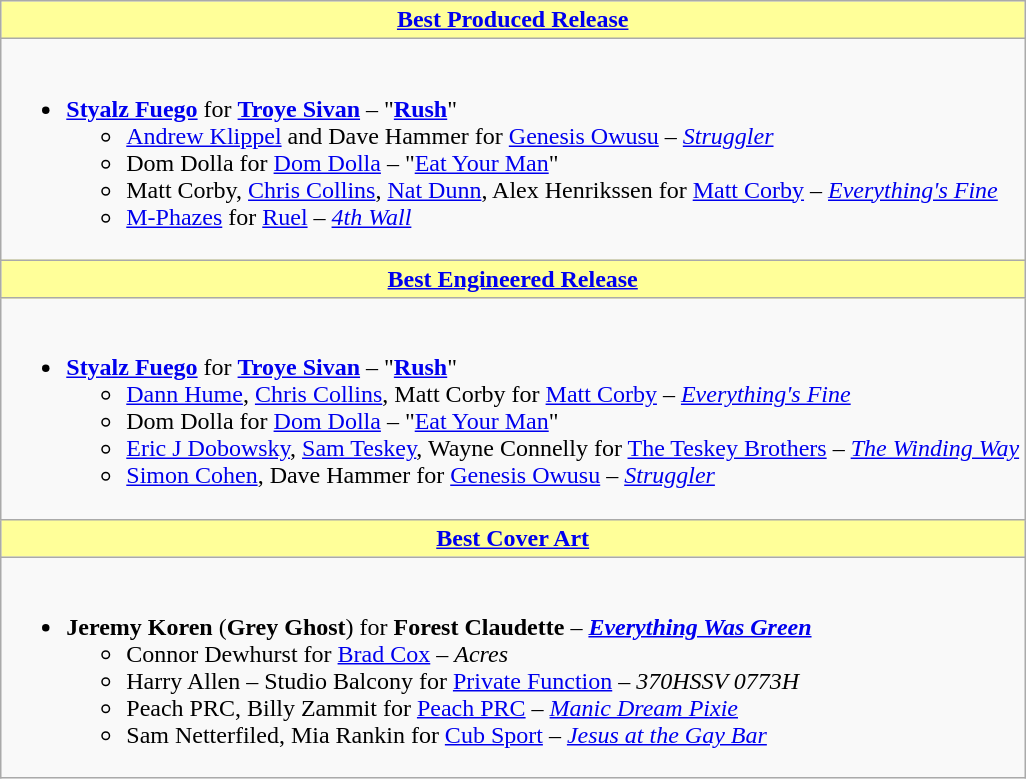<table class=wikitable style="width="150%">
<tr>
<th ! style="background:#ff9; width=;"50%"><a href='#'>Best Produced Release</a></th>
</tr>
<tr>
<td><br><ul><li><strong><a href='#'>Styalz Fuego</a></strong> for <strong><a href='#'>Troye Sivan</a></strong> – "<strong><a href='#'>Rush</a></strong>"<ul><li><a href='#'>Andrew Klippel</a> and Dave Hammer for <a href='#'>Genesis Owusu</a> – <em><a href='#'>Struggler</a></em></li><li>Dom Dolla for <a href='#'>Dom Dolla</a> – "<a href='#'>Eat Your Man</a>"</li><li>Matt Corby, <a href='#'>Chris Collins</a>, <a href='#'>Nat Dunn</a>, Alex Henrikssen for <a href='#'>Matt Corby</a> – <em><a href='#'>Everything's Fine</a></em></li><li><a href='#'>M-Phazes</a> for <a href='#'>Ruel</a> – <em><a href='#'>4th Wall</a></em></li></ul></li></ul></td>
</tr>
<tr>
<th ! style="background:#ff9; width=;"50%"><a href='#'>Best Engineered Release</a></th>
</tr>
<tr>
<td><br><ul><li><strong><a href='#'>Styalz Fuego</a></strong> for <strong><a href='#'>Troye Sivan</a></strong> – "<strong><a href='#'>Rush</a></strong>"<ul><li><a href='#'>Dann Hume</a>, <a href='#'>Chris Collins</a>, Matt Corby for <a href='#'>Matt Corby</a> – <em><a href='#'>Everything's Fine</a></em></li><li>Dom Dolla for <a href='#'>Dom Dolla</a> – "<a href='#'>Eat Your Man</a>"</li><li><a href='#'>Eric J Dobowsky</a>, <a href='#'>Sam Teskey</a>, Wayne Connelly for <a href='#'>The Teskey Brothers</a> – <em><a href='#'>The Winding Way</a></em></li><li><a href='#'>Simon Cohen</a>, Dave Hammer for <a href='#'>Genesis Owusu</a> – <em><a href='#'>Struggler</a></em></li></ul></li></ul></td>
</tr>
<tr>
<th ! style="background:#ff9; width=;"50%"><a href='#'>Best Cover Art</a></th>
</tr>
<tr>
<td><br><ul><li><strong>Jeremy Koren</strong> (<strong>Grey Ghost</strong>) for <strong>Forest Claudette</strong> – <strong><em><a href='#'>Everything Was Green</a></em></strong><ul><li>Connor Dewhurst for <a href='#'>Brad Cox</a> – <em>Acres</em></li><li>Harry Allen – Studio Balcony for <a href='#'>Private Function</a> – <em>370HSSV 0773H</em></li><li>Peach PRC, Billy Zammit for <a href='#'>Peach PRC</a> – <em><a href='#'>Manic Dream Pixie</a></em></li><li>Sam Netterfiled, Mia Rankin for <a href='#'>Cub Sport</a> – <em><a href='#'>Jesus at the Gay Bar</a></em></li></ul></li></ul></td>
</tr>
</table>
